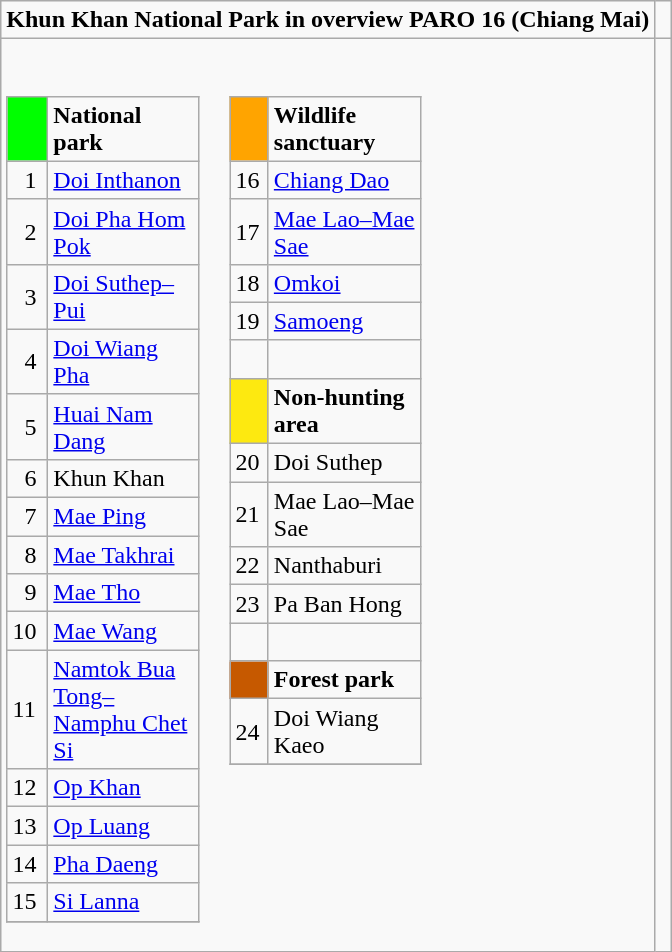<table role="presentation" class="wikitable mw-collapsible mw-collapsed">
<tr>
<td><strong>Khun Khan National Park in overview PARO 16 (Chiang Mai)</strong></td>
<td> </td>
</tr>
<tr>
<td><br><table class= "wikitable" style= "width:30%; display:inline-table;">
<tr>
<td style="width:3%; background:#00FF00;"> </td>
<td style="width:27%;"><strong>National park</strong></td>
</tr>
<tr>
<td>  1</td>
<td><a href='#'>Doi Inthanon</a></td>
</tr>
<tr>
<td>  2</td>
<td><a href='#'>Doi Pha Hom Pok</a></td>
</tr>
<tr>
<td>  3</td>
<td><a href='#'>Doi Suthep–Pui</a></td>
</tr>
<tr>
<td>  4</td>
<td><a href='#'>Doi Wiang Pha</a></td>
</tr>
<tr>
<td>  5</td>
<td><a href='#'>Huai Nam Dang</a></td>
</tr>
<tr>
<td>  6</td>
<td>Khun Khan</td>
</tr>
<tr>
<td>  7</td>
<td><a href='#'>Mae Ping</a></td>
</tr>
<tr>
<td>  8</td>
<td><a href='#'>Mae Takhrai</a></td>
</tr>
<tr>
<td>  9</td>
<td><a href='#'>Mae Tho</a></td>
</tr>
<tr>
<td>10</td>
<td><a href='#'>Mae Wang</a></td>
</tr>
<tr>
<td>11</td>
<td><a href='#'>Namtok Bua Tong–<br>Namphu Chet Si</a></td>
</tr>
<tr>
<td>12</td>
<td><a href='#'>Op Khan</a></td>
</tr>
<tr>
<td>13</td>
<td><a href='#'>Op Luang</a></td>
</tr>
<tr>
<td>14</td>
<td><a href='#'>Pha Daeng</a></td>
</tr>
<tr>
<td>15</td>
<td><a href='#'>Si Lanna</a></td>
</tr>
<tr>
</tr>
</table>
<table class= "wikitable" style= "width:30%; display:inline-table;">
<tr>
<td style="width:3%; background:#FFA400;"> </td>
<td style="width:27%;"><strong>Wildlife sanctuary</strong></td>
</tr>
<tr>
<td>16</td>
<td><a href='#'>Chiang Dao</a></td>
</tr>
<tr>
<td>17</td>
<td><a href='#'>Mae Lao–Mae Sae</a></td>
</tr>
<tr>
<td>18</td>
<td><a href='#'>Omkoi</a></td>
</tr>
<tr>
<td>19</td>
<td><a href='#'>Samoeng</a></td>
</tr>
<tr>
<td>  </td>
</tr>
<tr>
<td style="width:3%; background:#FDE910;"> </td>
<td style="width:30%;"><strong>Non-hunting area</strong></td>
</tr>
<tr>
<td>20</td>
<td>Doi Suthep</td>
</tr>
<tr>
<td>21</td>
<td>Mae Lao–Mae Sae</td>
</tr>
<tr>
<td>22</td>
<td>Nanthaburi</td>
</tr>
<tr>
<td>23</td>
<td>Pa Ban Hong</td>
</tr>
<tr>
<td>  </td>
</tr>
<tr>
<td style="width:3%; background:#C65900;"> </td>
<td><strong>Forest park</strong></td>
</tr>
<tr>
<td>24</td>
<td>Doi Wiang Kaeo</td>
</tr>
<tr>
</tr>
</table>
</td>
</tr>
</table>
